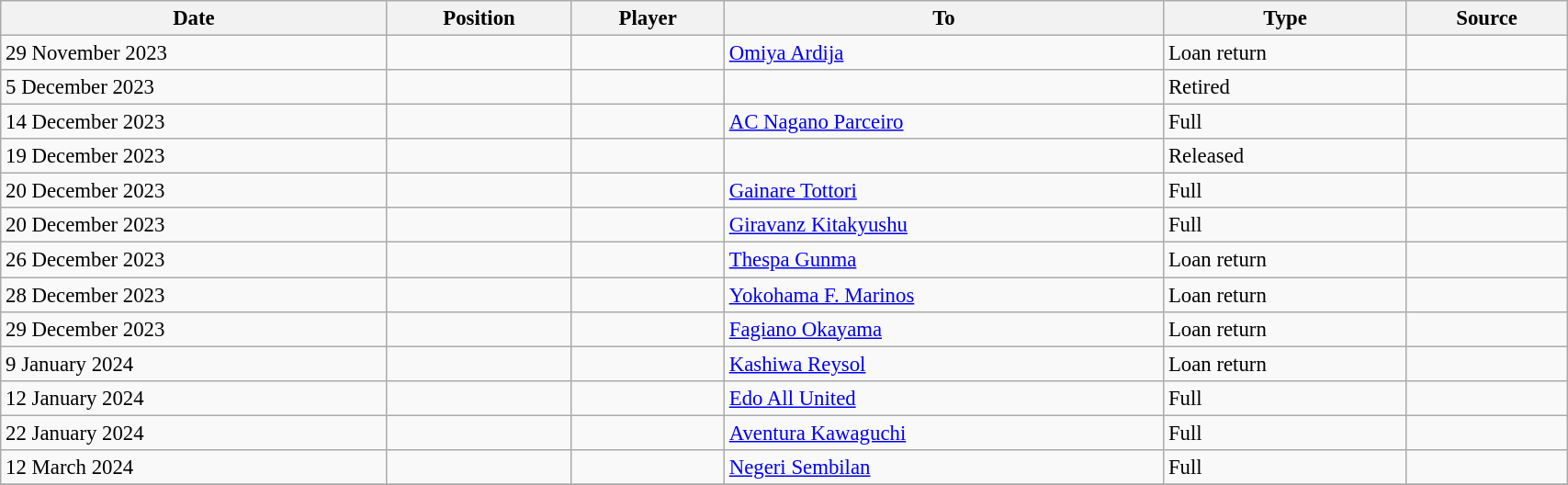<table class="wikitable sortable" style="width:90%; text-align:center; font-size:95%; text-align:left;">
<tr>
<th>Date</th>
<th>Position</th>
<th>Player</th>
<th>To</th>
<th>Type</th>
<th>Source</th>
</tr>
<tr>
<td>29 November 2023</td>
<td></td>
<td></td>
<td> <a href='#'>Omiya Ardija</a></td>
<td>Loan return</td>
<td></td>
</tr>
<tr>
<td>5 December 2023</td>
<td></td>
<td></td>
<td></td>
<td>Retired</td>
<td></td>
</tr>
<tr>
<td>14 December 2023</td>
<td></td>
<td></td>
<td> <a href='#'>AC Nagano Parceiro</a></td>
<td>Full</td>
<td></td>
</tr>
<tr>
<td>19 December 2023</td>
<td></td>
<td></td>
<td></td>
<td>Released</td>
<td></td>
</tr>
<tr>
<td>20 December 2023</td>
<td></td>
<td></td>
<td> <a href='#'>Gainare Tottori</a></td>
<td>Full</td>
<td></td>
</tr>
<tr>
<td>20 December 2023</td>
<td></td>
<td></td>
<td> <a href='#'>Giravanz Kitakyushu</a></td>
<td>Full</td>
<td></td>
</tr>
<tr>
<td>26 December 2023</td>
<td></td>
<td></td>
<td> <a href='#'>Thespa Gunma</a></td>
<td>Loan return</td>
<td></td>
</tr>
<tr>
<td>28 December 2023</td>
<td></td>
<td></td>
<td> <a href='#'>Yokohama F. Marinos</a></td>
<td>Loan return</td>
<td></td>
</tr>
<tr>
<td>29 December 2023</td>
<td></td>
<td></td>
<td> <a href='#'>Fagiano Okayama</a></td>
<td>Loan return</td>
<td></td>
</tr>
<tr>
<td>9 January 2024</td>
<td></td>
<td></td>
<td> <a href='#'>Kashiwa Reysol</a></td>
<td>Loan return</td>
<td></td>
</tr>
<tr>
<td>12 January 2024</td>
<td></td>
<td></td>
<td> <a href='#'>Edo All United</a></td>
<td>Full</td>
<td></td>
</tr>
<tr>
<td>22 January 2024</td>
<td></td>
<td></td>
<td> <a href='#'>Aventura Kawaguchi</a></td>
<td>Full</td>
<td></td>
</tr>
<tr>
<td>12 March 2024</td>
<td></td>
<td></td>
<td> <a href='#'>Negeri Sembilan</a></td>
<td>Full</td>
<td></td>
</tr>
<tr>
</tr>
</table>
